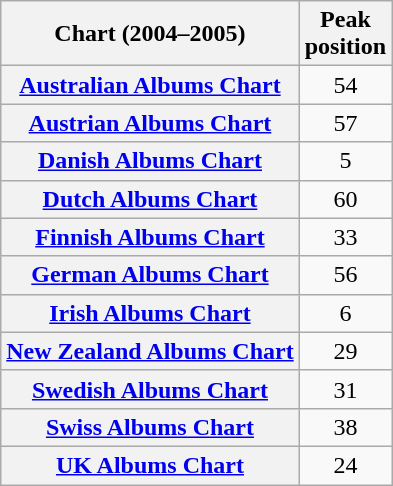<table class="wikitable sortable plainrowheaders">
<tr>
<th>Chart (2004–2005)</th>
<th>Peak<br>position</th>
</tr>
<tr>
<th scope="row"><a href='#'>Australian Albums Chart</a></th>
<td style="text-align:center;">54</td>
</tr>
<tr>
<th scope="row"><a href='#'>Austrian Albums Chart</a></th>
<td style="text-align:center;">57</td>
</tr>
<tr>
<th scope="row"><a href='#'>Danish Albums Chart</a></th>
<td style="text-align:center;">5</td>
</tr>
<tr>
<th scope="row"><a href='#'>Dutch Albums Chart</a></th>
<td style="text-align:center;">60</td>
</tr>
<tr>
<th scope="row"><a href='#'>Finnish Albums Chart</a></th>
<td style="text-align:center;">33</td>
</tr>
<tr>
<th scope="row"><a href='#'>German Albums Chart</a></th>
<td style="text-align:center;">56</td>
</tr>
<tr>
<th scope="row"><a href='#'>Irish Albums Chart</a></th>
<td style="text-align:center;">6</td>
</tr>
<tr>
<th scope="row"><a href='#'>New Zealand Albums Chart</a></th>
<td style="text-align:center;">29</td>
</tr>
<tr>
<th scope="row"><a href='#'>Swedish Albums Chart</a></th>
<td style="text-align:center;">31</td>
</tr>
<tr>
<th scope="row"><a href='#'>Swiss Albums Chart</a></th>
<td style="text-align:center;">38</td>
</tr>
<tr>
<th scope="row"><a href='#'>UK Albums Chart</a></th>
<td style="text-align:center;">24</td>
</tr>
</table>
